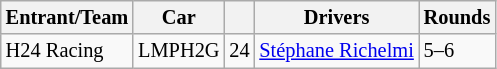<table class="wikitable" style="font-size: 85%">
<tr>
<th>Entrant/Team</th>
<th>Car</th>
<th></th>
<th>Drivers</th>
<th>Rounds</th>
</tr>
<tr>
<td> H24 Racing</td>
<td>LMPH2G</td>
<td align="center">24</td>
<td> <a href='#'>Stéphane Richelmi</a></td>
<td>5–6</td>
</tr>
</table>
